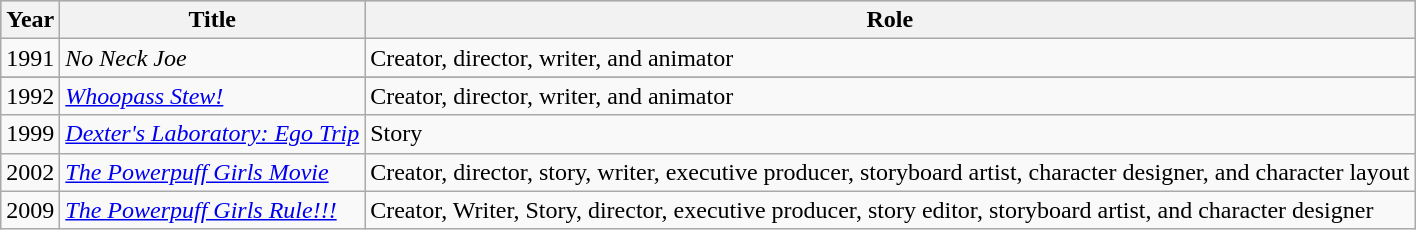<table class="wikitable">
<tr style="background:#b0c4de; text-align:center;">
<th>Year</th>
<th>Title</th>
<th>Role</th>
</tr>
<tr>
<td>1991</td>
<td><em>No Neck Joe</em></td>
<td>Creator, director, writer, and animator </td>
</tr>
<tr>
</tr>
<tr>
<td>1992</td>
<td><em><a href='#'>Whoopass Stew!</a></em></td>
<td>Creator, director, writer, and animator</td>
</tr>
<tr>
<td>1999</td>
<td><em><a href='#'>Dexter's Laboratory: Ego Trip</a></em></td>
<td>Story</td>
</tr>
<tr>
<td>2002</td>
<td><em><a href='#'>The Powerpuff Girls Movie</a></em></td>
<td>Creator, director, story, writer, executive producer, storyboard artist, character designer, and character layout</td>
</tr>
<tr>
<td>2009</td>
<td><em><a href='#'>The Powerpuff Girls Rule!!!</a></em></td>
<td>Creator, Writer, Story, director, executive producer, story editor, storyboard artist, and character designer</td>
</tr>
</table>
